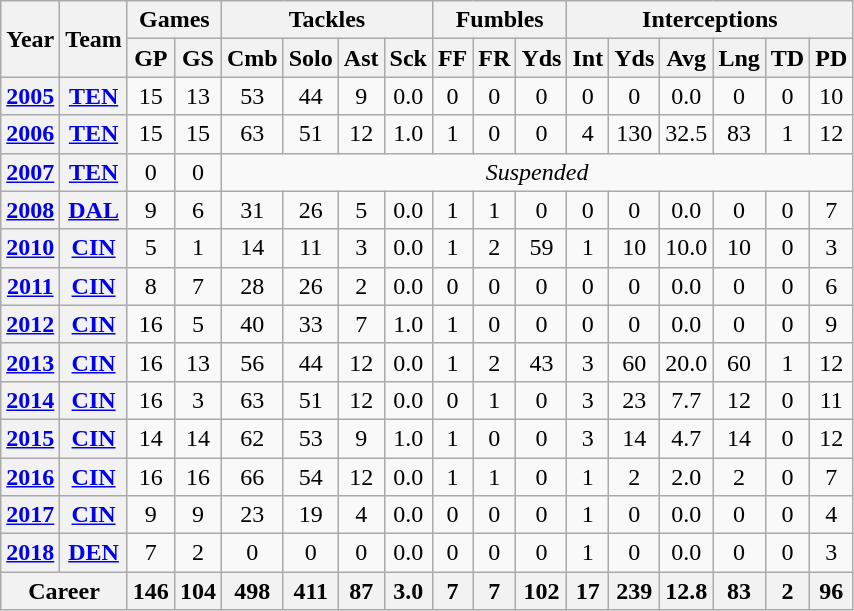<table class="wikitable" style="text-align: center;">
<tr>
<th rowspan="2">Year</th>
<th rowspan="2">Team</th>
<th colspan="2">Games</th>
<th colspan="4">Tackles</th>
<th colspan="3">Fumbles</th>
<th colspan="6">Interceptions</th>
</tr>
<tr>
<th>GP</th>
<th>GS</th>
<th>Cmb</th>
<th>Solo</th>
<th>Ast</th>
<th>Sck</th>
<th>FF</th>
<th>FR</th>
<th>Yds</th>
<th>Int</th>
<th>Yds</th>
<th>Avg</th>
<th>Lng</th>
<th>TD</th>
<th>PD</th>
</tr>
<tr>
<th><a href='#'>2005</a></th>
<th><a href='#'>TEN</a></th>
<td>15</td>
<td>13</td>
<td>53</td>
<td>44</td>
<td>9</td>
<td>0.0</td>
<td>0</td>
<td>0</td>
<td>0</td>
<td>0</td>
<td>0</td>
<td>0.0</td>
<td>0</td>
<td>0</td>
<td>10</td>
</tr>
<tr>
<th><a href='#'>2006</a></th>
<th><a href='#'>TEN</a></th>
<td>15</td>
<td>15</td>
<td>63</td>
<td>51</td>
<td>12</td>
<td>1.0</td>
<td>1</td>
<td>0</td>
<td>0</td>
<td>4</td>
<td>130</td>
<td>32.5</td>
<td>83</td>
<td>1</td>
<td>12</td>
</tr>
<tr>
<th><a href='#'>2007</a></th>
<th><a href='#'>TEN</a></th>
<td>0</td>
<td>0</td>
<td colspan="13"><em>Suspended</em></td>
</tr>
<tr>
<th><a href='#'>2008</a></th>
<th><a href='#'>DAL</a></th>
<td>9</td>
<td>6</td>
<td>31</td>
<td>26</td>
<td>5</td>
<td>0.0</td>
<td>1</td>
<td>1</td>
<td>0</td>
<td>0</td>
<td>0</td>
<td>0.0</td>
<td>0</td>
<td>0</td>
<td>7</td>
</tr>
<tr>
<th><a href='#'>2010</a></th>
<th><a href='#'>CIN</a></th>
<td>5</td>
<td>1</td>
<td>14</td>
<td>11</td>
<td>3</td>
<td>0.0</td>
<td>1</td>
<td>2</td>
<td>59</td>
<td>1</td>
<td>10</td>
<td>10.0</td>
<td>10</td>
<td>0</td>
<td>3</td>
</tr>
<tr>
<th><a href='#'>2011</a></th>
<th><a href='#'>CIN</a></th>
<td>8</td>
<td>7</td>
<td>28</td>
<td>26</td>
<td>2</td>
<td>0.0</td>
<td>0</td>
<td>0</td>
<td>0</td>
<td>0</td>
<td>0</td>
<td>0.0</td>
<td>0</td>
<td>0</td>
<td>6</td>
</tr>
<tr>
<th><a href='#'>2012</a></th>
<th><a href='#'>CIN</a></th>
<td>16</td>
<td>5</td>
<td>40</td>
<td>33</td>
<td>7</td>
<td>1.0</td>
<td>1</td>
<td>0</td>
<td>0</td>
<td>0</td>
<td>0</td>
<td>0.0</td>
<td>0</td>
<td>0</td>
<td>9</td>
</tr>
<tr>
<th><a href='#'>2013</a></th>
<th><a href='#'>CIN</a></th>
<td>16</td>
<td>13</td>
<td>56</td>
<td>44</td>
<td>12</td>
<td>0.0</td>
<td>1</td>
<td>2</td>
<td>43</td>
<td>3</td>
<td>60</td>
<td>20.0</td>
<td>60</td>
<td>1</td>
<td>12</td>
</tr>
<tr>
<th><a href='#'>2014</a></th>
<th><a href='#'>CIN</a></th>
<td>16</td>
<td>3</td>
<td>63</td>
<td>51</td>
<td>12</td>
<td>0.0</td>
<td>0</td>
<td>1</td>
<td>0</td>
<td>3</td>
<td>23</td>
<td>7.7</td>
<td>12</td>
<td>0</td>
<td>11</td>
</tr>
<tr>
<th><a href='#'>2015</a></th>
<th><a href='#'>CIN</a></th>
<td>14</td>
<td>14</td>
<td>62</td>
<td>53</td>
<td>9</td>
<td>1.0</td>
<td>1</td>
<td>0</td>
<td>0</td>
<td>3</td>
<td>14</td>
<td>4.7</td>
<td>14</td>
<td>0</td>
<td>12</td>
</tr>
<tr>
<th><a href='#'>2016</a></th>
<th><a href='#'>CIN</a></th>
<td>16</td>
<td>16</td>
<td>66</td>
<td>54</td>
<td>12</td>
<td>0.0</td>
<td>1</td>
<td>1</td>
<td>0</td>
<td>1</td>
<td>2</td>
<td>2.0</td>
<td>2</td>
<td>0</td>
<td>7</td>
</tr>
<tr>
<th><a href='#'>2017</a></th>
<th><a href='#'>CIN</a></th>
<td>9</td>
<td>9</td>
<td>23</td>
<td>19</td>
<td>4</td>
<td>0.0</td>
<td>0</td>
<td>0</td>
<td>0</td>
<td>1</td>
<td>0</td>
<td>0.0</td>
<td>0</td>
<td>0</td>
<td>4</td>
</tr>
<tr>
<th><a href='#'>2018</a></th>
<th><a href='#'>DEN</a></th>
<td>7</td>
<td>2</td>
<td>0</td>
<td>0</td>
<td>0</td>
<td>0.0</td>
<td>0</td>
<td>0</td>
<td>0</td>
<td>1</td>
<td>0</td>
<td>0.0</td>
<td>0</td>
<td>0</td>
<td>3</td>
</tr>
<tr>
<th colspan="2">Career</th>
<th>146</th>
<th>104</th>
<th>498</th>
<th>411</th>
<th>87</th>
<th>3.0</th>
<th>7</th>
<th>7</th>
<th>102</th>
<th>17</th>
<th>239</th>
<th>12.8</th>
<th>83</th>
<th>2</th>
<th>96</th>
</tr>
</table>
